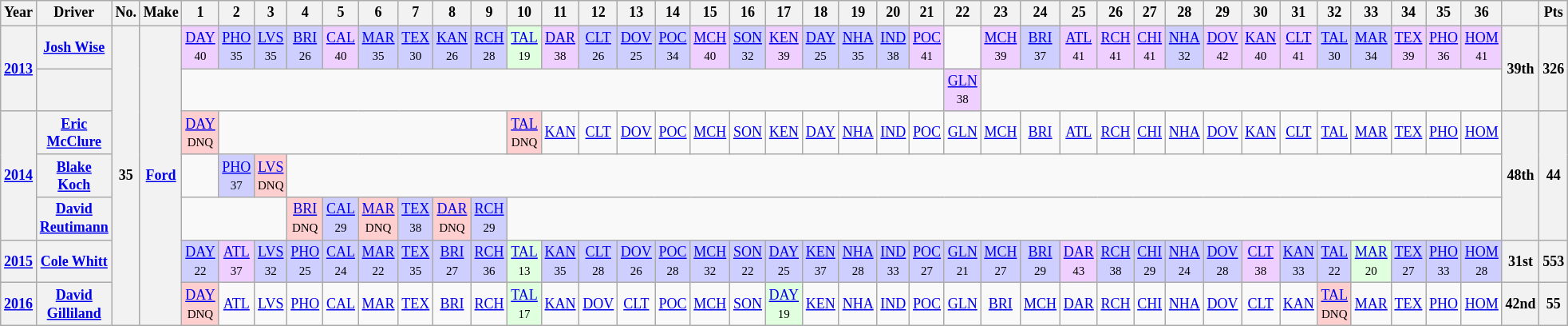<table class="wikitable" style="text-align:center; font-size:75%">
<tr>
<th>Year</th>
<th>Driver</th>
<th>No.</th>
<th>Make</th>
<th>1</th>
<th>2</th>
<th>3</th>
<th>4</th>
<th>5</th>
<th>6</th>
<th>7</th>
<th>8</th>
<th>9</th>
<th>10</th>
<th>11</th>
<th>12</th>
<th>13</th>
<th>14</th>
<th>15</th>
<th>16</th>
<th>17</th>
<th>18</th>
<th>19</th>
<th>20</th>
<th>21</th>
<th>22</th>
<th>23</th>
<th>24</th>
<th>25</th>
<th>26</th>
<th>27</th>
<th>28</th>
<th>29</th>
<th>30</th>
<th>31</th>
<th>32</th>
<th>33</th>
<th>34</th>
<th>35</th>
<th>36</th>
<th></th>
<th>Pts</th>
</tr>
<tr>
<th rowspan=2><a href='#'>2013</a></th>
<th><a href='#'>Josh Wise</a></th>
<th rowspan=8>35</th>
<th rowspan=8><a href='#'>Ford</a></th>
<td style="background:#EFCFFF;"><a href='#'>DAY</a><br><small>40</small></td>
<td style="background:#CFCFFF;"><a href='#'>PHO</a><br><small>35</small></td>
<td style="background:#CFCFFF;"><a href='#'>LVS</a><br><small>35</small></td>
<td style="background:#CFCFFF;"><a href='#'>BRI</a><br><small>26</small></td>
<td style="background:#EFCFFF;"><a href='#'>CAL</a><br><small>40</small></td>
<td style="background:#CFCFFF;"><a href='#'>MAR</a><br><small>35</small></td>
<td style="background:#CFCFFF;"><a href='#'>TEX</a><br><small>30</small></td>
<td style="background:#CFCFFF;"><a href='#'>KAN</a><br><small>26</small></td>
<td style="background:#CFCFFF;"><a href='#'>RCH</a><br><small>28</small></td>
<td style="background:#DFFFDF;"><a href='#'>TAL</a><br><small>19</small></td>
<td style="background:#EFCFFF;"><a href='#'>DAR</a><br><small>38</small></td>
<td style="background:#CFCFFF;"><a href='#'>CLT</a><br><small>26</small></td>
<td style="background:#CFCFFF;"><a href='#'>DOV</a><br><small>25</small></td>
<td style="background:#CFCFFF;"><a href='#'>POC</a><br><small>34</small></td>
<td style="background:#EFCFFF;"><a href='#'>MCH</a><br><small>40</small></td>
<td style="background:#CFCFFF;"><a href='#'>SON</a><br><small>32</small></td>
<td style="background:#EFCFFF;"><a href='#'>KEN</a><br><small>39</small></td>
<td style="background:#CFCFFF;"><a href='#'>DAY</a><br><small>25</small></td>
<td style="background:#CFCFFF;"><a href='#'>NHA</a><br><small>35</small></td>
<td style="background:#CFCFFF;"><a href='#'>IND</a><br><small>38</small></td>
<td style="background:#EFCFFF;"><a href='#'>POC</a><br><small>41</small></td>
<td></td>
<td style="background:#EFCFFF;"><a href='#'>MCH</a><br><small>39</small></td>
<td style="background:#CFCFFF;"><a href='#'>BRI</a><br><small>37</small></td>
<td style="background:#EFCFFF;"><a href='#'>ATL</a><br><small>41</small></td>
<td style="background:#EFCFFF;"><a href='#'>RCH</a><br><small>41</small></td>
<td style="background:#EFCFFF;"><a href='#'>CHI</a><br><small>41</small></td>
<td style="background:#CFCFFF;"><a href='#'>NHA</a><br><small>32</small></td>
<td style="background:#EFCFFF;"><a href='#'>DOV</a><br><small>42</small></td>
<td style="background:#EFCFFF;"><a href='#'>KAN</a><br><small>40</small></td>
<td style="background:#EFCFFF;"><a href='#'>CLT</a><br><small>41</small></td>
<td style="background:#CFCFFF;"><a href='#'>TAL</a><br><small>30</small></td>
<td style="background:#CFCFFF;"><a href='#'>MAR</a><br><small>34</small></td>
<td style="background:#EFCFFF;"><a href='#'>TEX</a><br><small>39</small></td>
<td style="background:#EFCFFF;"><a href='#'>PHO</a><br><small>36</small></td>
<td style="background:#EFCFFF;"><a href='#'>HOM</a><br><small>41</small></td>
<th rowspan=2>39th</th>
<th rowspan=2>326</th>
</tr>
<tr>
<th></th>
<td colspan=21></td>
<td style="background:#EFCFFF;"><a href='#'>GLN</a><br><small>38</small></td>
<td colspan=14></td>
</tr>
<tr>
<th rowspan=3><a href='#'>2014</a></th>
<th><a href='#'>Eric McClure</a></th>
<td style="background:#FFCFCF;"><a href='#'>DAY</a><br><small>DNQ</small></td>
<td colspan=8></td>
<td style="background:#FFCFCF;"><a href='#'>TAL</a><br><small>DNQ</small></td>
<td><a href='#'>KAN</a></td>
<td><a href='#'>CLT</a></td>
<td><a href='#'>DOV</a></td>
<td><a href='#'>POC</a></td>
<td><a href='#'>MCH</a></td>
<td><a href='#'>SON</a></td>
<td><a href='#'>KEN</a></td>
<td><a href='#'>DAY</a></td>
<td><a href='#'>NHA</a></td>
<td><a href='#'>IND</a></td>
<td><a href='#'>POC</a></td>
<td><a href='#'>GLN</a></td>
<td><a href='#'>MCH</a></td>
<td><a href='#'>BRI</a></td>
<td><a href='#'>ATL</a></td>
<td><a href='#'>RCH</a></td>
<td><a href='#'>CHI</a></td>
<td><a href='#'>NHA</a></td>
<td><a href='#'>DOV</a></td>
<td><a href='#'>KAN</a></td>
<td><a href='#'>CLT</a></td>
<td><a href='#'>TAL</a></td>
<td><a href='#'>MAR</a></td>
<td><a href='#'>TEX</a></td>
<td><a href='#'>PHO</a></td>
<td><a href='#'>HOM</a></td>
<th rowspan=3>48th</th>
<th rowspan=3>44</th>
</tr>
<tr>
<th><a href='#'>Blake Koch</a></th>
<td></td>
<td style="background:#CFCFFF;"><a href='#'>PHO</a><br><small>37</small></td>
<td style="background:#FFCFCF;"><a href='#'>LVS</a><br><small>DNQ</small></td>
<td colspan=33></td>
</tr>
<tr>
<th><a href='#'>David Reutimann</a></th>
<td colspan=3></td>
<td style="background:#FFCFCF;"><a href='#'>BRI</a><br><small>DNQ</small></td>
<td style="background:#CFCFFF;"><a href='#'>CAL</a><br><small>29</small></td>
<td style="background:#FFCFCF;"><a href='#'>MAR</a><br><small>DNQ</small></td>
<td style="background:#CFCFFF;"><a href='#'>TEX</a><br><small>38</small></td>
<td style="background:#FFCFCF;"><a href='#'>DAR</a><br><small>DNQ</small></td>
<td style="background:#CFCFFF;"><a href='#'>RCH</a><br><small>29</small></td>
<td colspan=27></td>
</tr>
<tr>
<th><a href='#'>2015</a></th>
<th><a href='#'>Cole Whitt</a></th>
<td style="background:#CFCFFF;"><a href='#'>DAY</a><br><small>22</small></td>
<td style="background:#EFCFFF;"><a href='#'>ATL</a><br><small>37</small></td>
<td style="background:#CFCFFF;"><a href='#'>LVS</a><br><small>32</small></td>
<td style="background:#CFCFFF;"><a href='#'>PHO</a><br><small>25</small></td>
<td style="background:#CFCFFF;"><a href='#'>CAL</a><br><small>24</small></td>
<td style="background:#CFCFFF;"><a href='#'>MAR</a><br><small>22</small></td>
<td style="background:#CFCFFF;"><a href='#'>TEX</a><br><small>35</small></td>
<td style="background:#CFCFFF;"><a href='#'>BRI</a><br><small>27</small></td>
<td style="background:#CFCFFF;"><a href='#'>RCH</a><br><small>36</small></td>
<td style="background:#DFFFDF;"><a href='#'>TAL</a><br><small>13</small></td>
<td style="background:#CFCFFF;"><a href='#'>KAN</a><br><small>35</small></td>
<td style="background:#CFCFFF;"><a href='#'>CLT</a><br><small>28</small></td>
<td style="background:#CFCFFF;"><a href='#'>DOV</a><br><small>26</small></td>
<td style="background:#CFCFFF;"><a href='#'>POC</a><br><small>28</small></td>
<td style="background:#CFCFFF;"><a href='#'>MCH</a><br><small>32</small></td>
<td style="background:#CFCFFF;"><a href='#'>SON</a><br><small>22</small></td>
<td style="background:#CFCFFF;"><a href='#'>DAY</a><br><small>25</small></td>
<td style="background:#CFCFFF;"><a href='#'>KEN</a><br><small>37</small></td>
<td style="background:#CFCFFF;"><a href='#'>NHA</a><br><small>28</small></td>
<td style="background:#CFCFFF;"><a href='#'>IND</a><br><small>33</small></td>
<td style="background:#CFCFFF;"><a href='#'>POC</a><br><small>27</small></td>
<td style="background:#CFCFFF;"><a href='#'>GLN</a><br><small>21</small></td>
<td style="background:#CFCFFF;"><a href='#'>MCH</a><br><small>27</small></td>
<td style="background:#CFCFFF;"><a href='#'>BRI</a><br><small>29</small></td>
<td style="background:#EFCFFF;"><a href='#'>DAR</a><br><small>43</small></td>
<td style="background:#CFCFFF;"><a href='#'>RCH</a><br><small>38</small></td>
<td style="background:#CFCFFF;"><a href='#'>CHI</a><br><small>29</small></td>
<td style="background:#CFCFFF;"><a href='#'>NHA</a><br><small>24</small></td>
<td style="background:#CFCFFF;"><a href='#'>DOV</a><br><small>28</small></td>
<td style="background:#EFCFFF;"><a href='#'>CLT</a><br><small>38</small></td>
<td style="background:#CFCFFF;"><a href='#'>KAN</a><br><small>33</small></td>
<td style="background:#CFCFFF;"><a href='#'>TAL</a><br><small>22</small></td>
<td style="background:#DFFFDF;"><a href='#'>MAR</a><br><small>20</small></td>
<td style="background:#CFCFFF;"><a href='#'>TEX</a><br><small>27</small></td>
<td style="background:#CFCFFF;"><a href='#'>PHO</a><br><small>33</small></td>
<td style="background:#CFCFFF;"><a href='#'>HOM</a><br><small>28</small></td>
<th>31st</th>
<th>553</th>
</tr>
<tr>
<th><a href='#'>2016</a></th>
<th><a href='#'>David Gilliland</a></th>
<td style="background:#FFCFCF;"><a href='#'>DAY</a><br><small>DNQ</small></td>
<td><a href='#'>ATL</a></td>
<td><a href='#'>LVS</a></td>
<td><a href='#'>PHO</a></td>
<td><a href='#'>CAL</a></td>
<td><a href='#'>MAR</a></td>
<td><a href='#'>TEX</a></td>
<td><a href='#'>BRI</a></td>
<td><a href='#'>RCH</a></td>
<td style="background:#DFFFDF;"><a href='#'>TAL</a><br><small>17</small></td>
<td><a href='#'>KAN</a></td>
<td><a href='#'>DOV</a></td>
<td><a href='#'>CLT</a></td>
<td><a href='#'>POC</a></td>
<td><a href='#'>MCH</a></td>
<td><a href='#'>SON</a></td>
<td style="background:#DFFFDF;"><a href='#'>DAY</a><br><small>19</small></td>
<td><a href='#'>KEN</a></td>
<td><a href='#'>NHA</a></td>
<td><a href='#'>IND</a></td>
<td><a href='#'>POC</a></td>
<td><a href='#'>GLN</a></td>
<td><a href='#'>BRI</a></td>
<td><a href='#'>MCH</a></td>
<td><a href='#'>DAR</a></td>
<td><a href='#'>RCH</a></td>
<td><a href='#'>CHI</a></td>
<td><a href='#'>NHA</a></td>
<td><a href='#'>DOV</a></td>
<td><a href='#'>CLT</a></td>
<td><a href='#'>KAN</a></td>
<td style="background:#FFCFCF;"><a href='#'>TAL</a><br><small>DNQ</small></td>
<td><a href='#'>MAR</a></td>
<td><a href='#'>TEX</a></td>
<td><a href='#'>PHO</a></td>
<td><a href='#'>HOM</a></td>
<th>42nd</th>
<th>55</th>
</tr>
</table>
